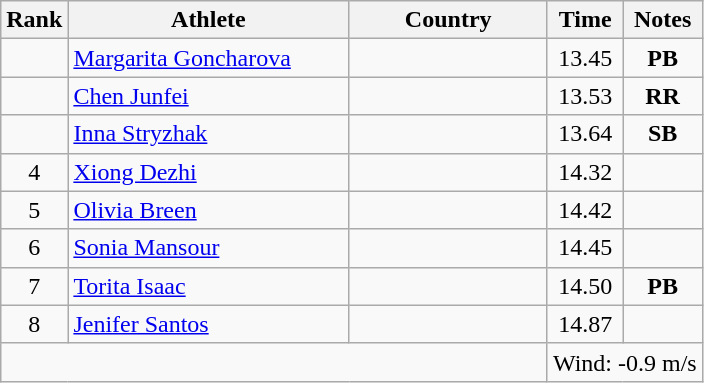<table class="wikitable sortable" style="text-align:center">
<tr>
<th>Rank</th>
<th style="width:180px">Athlete</th>
<th style="width:125px">Country</th>
<th>Time</th>
<th>Notes</th>
</tr>
<tr>
<td></td>
<td style="text-align:left;"><a href='#'>Margarita Goncharova</a></td>
<td style="text-align:left;"></td>
<td>13.45</td>
<td><strong>PB</strong></td>
</tr>
<tr>
<td></td>
<td style="text-align:left;"><a href='#'>Chen Junfei</a></td>
<td style="text-align:left;"></td>
<td>13.53</td>
<td><strong>RR</strong></td>
</tr>
<tr>
<td></td>
<td style="text-align:left;"><a href='#'>Inna Stryzhak</a></td>
<td style="text-align:left;"></td>
<td>13.64</td>
<td><strong>SB</strong></td>
</tr>
<tr>
<td>4</td>
<td style="text-align:left;"><a href='#'>Xiong Dezhi</a></td>
<td style="text-align:left;"></td>
<td>14.32</td>
<td></td>
</tr>
<tr>
<td>5</td>
<td style="text-align:left;"><a href='#'>Olivia Breen</a></td>
<td style="text-align:left;"></td>
<td>14.42</td>
<td></td>
</tr>
<tr>
<td>6</td>
<td style="text-align:left;"><a href='#'>Sonia Mansour</a></td>
<td style="text-align:left;"></td>
<td>14.45</td>
<td></td>
</tr>
<tr>
<td>7</td>
<td style="text-align:left;"><a href='#'>Torita Isaac</a></td>
<td style="text-align:left;"></td>
<td>14.50</td>
<td><strong>PB</strong></td>
</tr>
<tr>
<td>8</td>
<td style="text-align:left;"><a href='#'>Jenifer Santos</a></td>
<td style="text-align:left;"></td>
<td>14.87</td>
<td></td>
</tr>
<tr class="sortbottom">
<td colspan="3"></td>
<td colspan="2">Wind: -0.9 m/s</td>
</tr>
</table>
